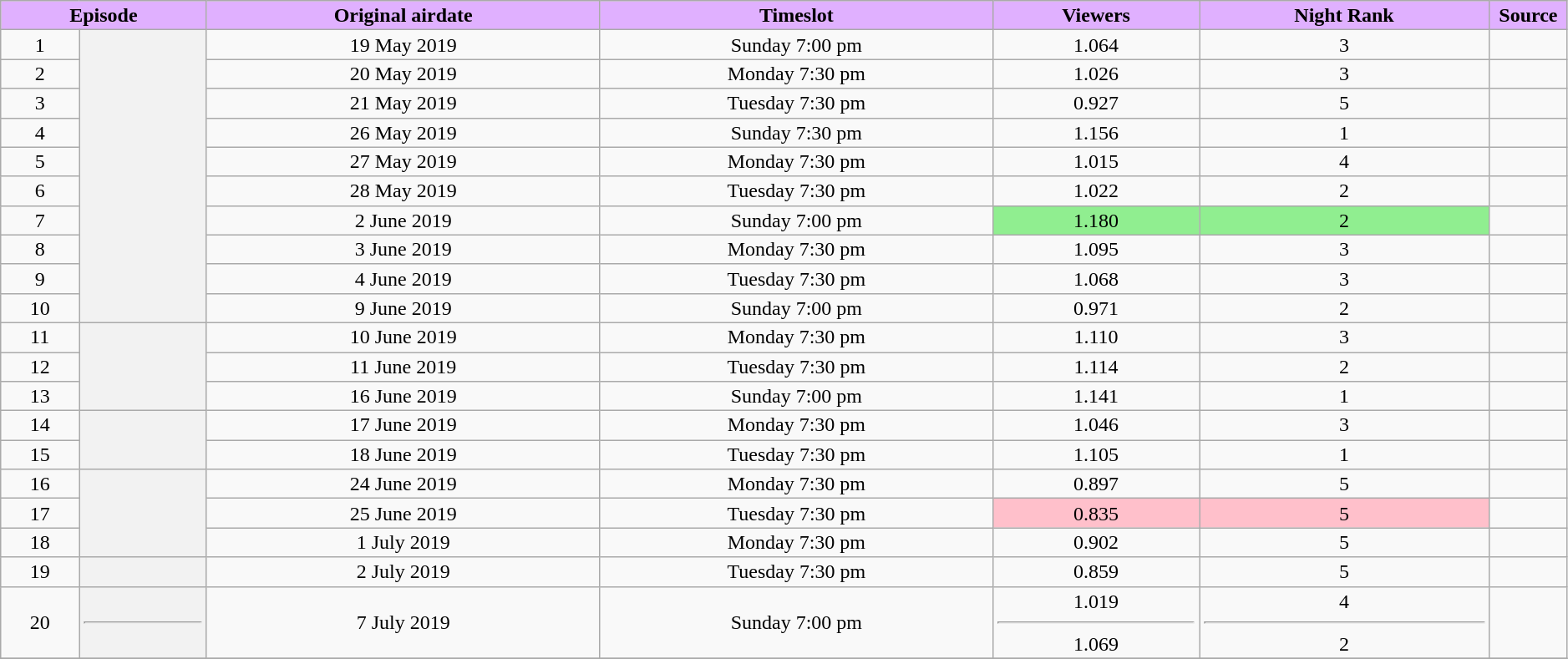<table class="wikitable plainrowheaders" style="text-align:center; line-height:16px; width:99%;">
<tr>
<th scope="col" style="background:#E0B0FF; color:black;" colspan="2">Episode</th>
<th scope="col" style="background:#E0B0FF; color:black;">Original airdate</th>
<th scope="col" style="background:#E0B0FF; color:black;">Timeslot</th>
<th style="background:#E0B0FF; color:black;">Viewers<br></th>
<th style="background:#E0B0FF; color:black;">Night Rank</th>
<th scope="col" style="background:#E0B0FF; color:black; width:05%;">Source</th>
</tr>
<tr>
<td>1</td>
<th rowspan="10" scope="row" style="text-align:center"></th>
<td>19 May 2019</td>
<td>Sunday 7:00 pm</td>
<td>1.064</td>
<td>3</td>
<td></td>
</tr>
<tr>
<td>2</td>
<td>20 May 2019</td>
<td>Monday 7:30 pm</td>
<td>1.026</td>
<td>3</td>
<td></td>
</tr>
<tr>
<td>3</td>
<td>21 May 2019</td>
<td>Tuesday 7:30 pm</td>
<td>0.927</td>
<td>5</td>
<td></td>
</tr>
<tr>
<td>4</td>
<td>26 May 2019</td>
<td>Sunday 7:30 pm</td>
<td>1.156</td>
<td>1</td>
<td></td>
</tr>
<tr>
<td>5</td>
<td>27 May 2019</td>
<td>Monday 7:30 pm</td>
<td>1.015</td>
<td>4</td>
<td></td>
</tr>
<tr>
<td>6</td>
<td>28 May 2019</td>
<td>Tuesday 7:30 pm</td>
<td>1.022</td>
<td>2</td>
<td></td>
</tr>
<tr>
<td>7</td>
<td>2 June 2019</td>
<td>Sunday 7:00 pm</td>
<td bgcolor="lightgreen">1.180</td>
<td bgcolor="lightgreen">2</td>
<td></td>
</tr>
<tr>
<td>8</td>
<td>3 June 2019</td>
<td>Monday 7:30 pm</td>
<td>1.095</td>
<td>3</td>
<td></td>
</tr>
<tr>
<td>9</td>
<td>4 June 2019</td>
<td>Tuesday 7:30 pm</td>
<td>1.068</td>
<td>3</td>
<td></td>
</tr>
<tr>
<td>10</td>
<td>9 June 2019</td>
<td>Sunday 7:00 pm</td>
<td>0.971</td>
<td>2</td>
<td></td>
</tr>
<tr>
<td>11</td>
<th rowspan="3" scope="row" style="text-align:center"></th>
<td>10 June 2019</td>
<td>Monday 7:30 pm</td>
<td>1.110</td>
<td>3</td>
<td></td>
</tr>
<tr>
<td>12</td>
<td>11 June 2019</td>
<td>Tuesday 7:30 pm</td>
<td>1.114</td>
<td>2</td>
<td></td>
</tr>
<tr>
<td>13</td>
<td>16 June 2019</td>
<td>Sunday 7:00 pm</td>
<td>1.141</td>
<td>1</td>
<td></td>
</tr>
<tr>
<td style="width:05%;">14</td>
<th rowspan="2" scope="row" style="text-align:center"></th>
<td>17 June 2019</td>
<td>Monday 7:30 pm</td>
<td>1.046</td>
<td>3</td>
<td></td>
</tr>
<tr>
<td style="width:05%;">15</td>
<td>18 June 2019</td>
<td>Tuesday 7:30 pm</td>
<td>1.105</td>
<td>1</td>
<td></td>
</tr>
<tr>
<td style="width:05%;">16</td>
<th rowspan="3" scope="row" style="text-align:center"></th>
<td>24 June 2019</td>
<td>Monday 7:30 pm</td>
<td>0.897</td>
<td>5</td>
<td></td>
</tr>
<tr>
<td style="width:05%;">17</td>
<td>25 June 2019</td>
<td>Tuesday 7:30 pm</td>
<td bgcolor="pink">0.835</td>
<td bgcolor="pink">5</td>
<td></td>
</tr>
<tr>
<td style="width:05%;">18</td>
<td>1 July 2019</td>
<td>Monday 7:30 pm</td>
<td>0.902</td>
<td>5</td>
<td></td>
</tr>
<tr>
<td style="width:05%;">19</td>
<th scope="row" style="text-align:center"></th>
<td>2 July 2019</td>
<td>Tuesday 7:30 pm</td>
<td>0.859</td>
<td>5</td>
<td></td>
</tr>
<tr>
<td style="width:05%;">20</td>
<th scope="row" style="text-align:center"><hr></th>
<td>7 July 2019</td>
<td>Sunday 7:00 pm</td>
<td>1.019<hr>1.069</td>
<td>4<hr>2</td>
<td></td>
</tr>
<tr>
</tr>
</table>
